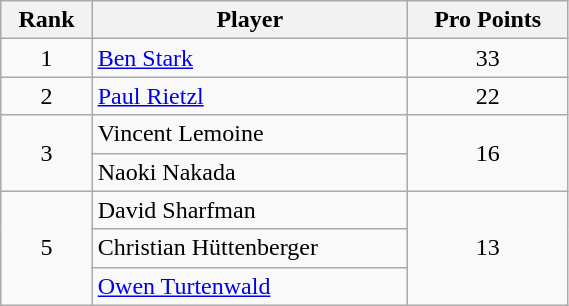<table class="wikitable" width=30%>
<tr>
<th>Rank</th>
<th>Player</th>
<th>Pro Points</th>
</tr>
<tr>
<td align=center>1</td>
<td> <a href='#'>Ben Stark</a></td>
<td align=center>33</td>
</tr>
<tr>
<td align=center>2</td>
<td> <a href='#'>Paul Rietzl</a></td>
<td align=center>22</td>
</tr>
<tr>
<td align=center rowspan=2>3</td>
<td> Vincent Lemoine</td>
<td align=center rowspan=2>16</td>
</tr>
<tr>
<td> Naoki Nakada</td>
</tr>
<tr>
<td align=center rowspan=3>5</td>
<td> David Sharfman</td>
<td align=center rowspan=3>13</td>
</tr>
<tr>
<td> Christian Hüttenberger</td>
</tr>
<tr>
<td> <a href='#'>Owen Turtenwald</a></td>
</tr>
</table>
